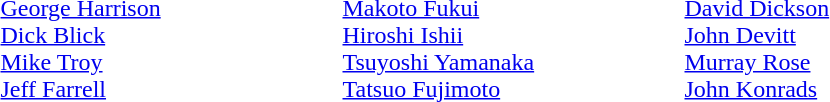<table>
<tr>
<td style="width:14em" valign=top><br><a href='#'>George Harrison</a><br><a href='#'>Dick Blick</a><br><a href='#'>Mike Troy</a><br><a href='#'>Jeff Farrell</a></td>
<td style="width:14em" valign=top><br><a href='#'>Makoto Fukui</a><br><a href='#'>Hiroshi Ishii</a><br><a href='#'>Tsuyoshi Yamanaka</a><br><a href='#'>Tatsuo Fujimoto</a></td>
<td style="width:14em" valign=top><br><a href='#'>David Dickson</a><br><a href='#'>John Devitt</a><br><a href='#'>Murray Rose</a><br><a href='#'>John Konrads</a></td>
</tr>
</table>
